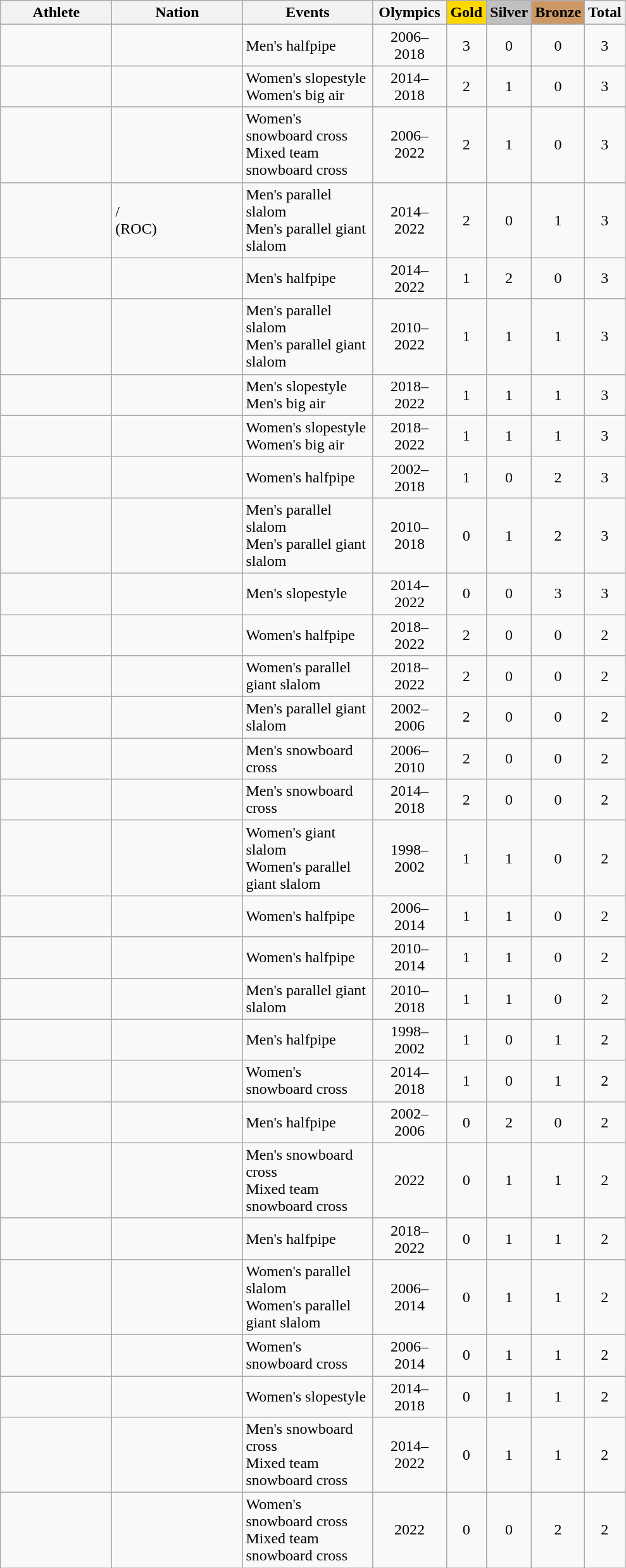<table class="wikitable sortable" style="text-align:center">
<tr>
<th width=110px>Athlete</th>
<th width=130px>Nation</th>
<th width=130px>Events</th>
<th width=70px>Olympics</th>
<th width=35px style="background-color: gold"><strong>Gold</strong></th>
<th width=35px style="background-color: silver"><strong>Silver</strong></th>
<th width=35px style="background-color: #cc9966"><strong>Bronze</strong></th>
<th width=35px>Total</th>
</tr>
<tr>
<td style="text-align:left"></td>
<td style="text-align:left"></td>
<td style="text-align:left">Men's halfpipe</td>
<td>2006–2018</td>
<td>3</td>
<td>0</td>
<td>0</td>
<td>3</td>
</tr>
<tr>
<td style="text-align:left"></td>
<td style="text-align:left"></td>
<td style="text-align:left">Women's slopestyle<br>Women's big air</td>
<td>2014–2018</td>
<td>2</td>
<td>1</td>
<td>0</td>
<td>3</td>
</tr>
<tr>
<td style="text-align:left"></td>
<td style="text-align:left"></td>
<td style="text-align:left">Women's snowboard cross<br>Mixed team snowboard cross</td>
<td>2006–2022</td>
<td>2</td>
<td>1</td>
<td>0</td>
<td>3</td>
</tr>
<tr>
<td style="text-align:left"></td>
<td style="text-align:left"> /<br>  (ROC)</td>
<td style="text-align:left">Men's parallel slalom<br>Men's parallel giant slalom</td>
<td>2014–2022</td>
<td>2</td>
<td>0</td>
<td>1</td>
<td>3</td>
</tr>
<tr>
<td style="text-align:left"></td>
<td style="text-align:left"></td>
<td style="text-align:left">Men's halfpipe</td>
<td>2014–2022</td>
<td>1</td>
<td>2</td>
<td>0</td>
<td>3</td>
</tr>
<tr>
<td style="text-align:left"></td>
<td style="text-align:left"></td>
<td style="text-align:left">Men's parallel slalom<br>Men's parallel giant slalom</td>
<td>2010–2022</td>
<td>1</td>
<td>1</td>
<td>1</td>
<td>3</td>
</tr>
<tr>
<td style="text-align:left"></td>
<td style="text-align:left"></td>
<td style="text-align:left">Men's slopestyle<br>Men's big air</td>
<td>2018–2022</td>
<td>1</td>
<td>1</td>
<td>1</td>
<td>3</td>
</tr>
<tr>
<td style="text-align:left"></td>
<td style="text-align:left"></td>
<td style="text-align:left">Women's slopestyle<br>Women's big air</td>
<td>2018–2022</td>
<td>1</td>
<td>1</td>
<td>1</td>
<td>3</td>
</tr>
<tr>
<td style="text-align:left"></td>
<td style="text-align:left"></td>
<td style="text-align:left">Women's halfpipe</td>
<td>2002–2018</td>
<td>1</td>
<td>0</td>
<td>2</td>
<td>3</td>
</tr>
<tr>
<td style="text-align:left"></td>
<td style="text-align:left"></td>
<td style="text-align:left">Men's parallel slalom<br>Men's parallel giant slalom</td>
<td>2010–2018</td>
<td>0</td>
<td>1</td>
<td>2</td>
<td>3</td>
</tr>
<tr>
<td style="text-align:left"></td>
<td style="text-align:left"></td>
<td style="text-align:left">Men's slopestyle</td>
<td>2014–2022</td>
<td>0</td>
<td>0</td>
<td>3</td>
<td>3</td>
</tr>
<tr>
<td style="text-align:left"></td>
<td style="text-align:left"></td>
<td style="text-align:left">Women's halfpipe</td>
<td>2018–2022</td>
<td>2</td>
<td>0</td>
<td>0</td>
<td>2</td>
</tr>
<tr>
<td style="text-align:left"></td>
<td style="text-align:left"></td>
<td style="text-align:left">Women's parallel giant slalom</td>
<td>2018–2022</td>
<td>2</td>
<td>0</td>
<td>0</td>
<td>2</td>
</tr>
<tr>
<td style="text-align:left"></td>
<td style="text-align:left"></td>
<td style="text-align:left">Men's parallel giant slalom</td>
<td>2002–2006</td>
<td>2</td>
<td>0</td>
<td>0</td>
<td>2</td>
</tr>
<tr>
<td style="text-align:left"></td>
<td style="text-align:left"></td>
<td style="text-align:left">Men's snowboard cross</td>
<td>2006–2010</td>
<td>2</td>
<td>0</td>
<td>0</td>
<td>2</td>
</tr>
<tr>
<td style="text-align:left"></td>
<td style="text-align:left"></td>
<td style="text-align:left">Men's snowboard cross</td>
<td>2014–2018</td>
<td>2</td>
<td>0</td>
<td>0</td>
<td>2</td>
</tr>
<tr>
<td style="text-align:left"></td>
<td style="text-align:left"></td>
<td style="text-align:left">Women's giant slalom<br>Women's parallel giant slalom</td>
<td>1998–2002</td>
<td>1</td>
<td>1</td>
<td>0</td>
<td>2</td>
</tr>
<tr>
<td style="text-align:left"></td>
<td style="text-align:left"></td>
<td style="text-align:left">Women's halfpipe</td>
<td>2006–2014</td>
<td>1</td>
<td>1</td>
<td>0</td>
<td>2</td>
</tr>
<tr>
<td style="text-align:left"></td>
<td style="text-align:left"></td>
<td style="text-align:left">Women's halfpipe</td>
<td>2010–2014</td>
<td>1</td>
<td>1</td>
<td>0</td>
<td>2</td>
</tr>
<tr>
<td style="text-align:left"></td>
<td style="text-align:left"></td>
<td style="text-align:left">Men's parallel giant slalom</td>
<td>2010–2018</td>
<td>1</td>
<td>1</td>
<td>0</td>
<td>2</td>
</tr>
<tr>
<td style="text-align:left"></td>
<td style="text-align:left"></td>
<td style="text-align:left">Men's halfpipe</td>
<td>1998–2002</td>
<td>1</td>
<td>0</td>
<td>1</td>
<td>2</td>
</tr>
<tr>
<td style="text-align:left"></td>
<td style="text-align:left"></td>
<td style="text-align:left">Women's snowboard cross</td>
<td>2014–2018</td>
<td>1</td>
<td>0</td>
<td>1</td>
<td>2</td>
</tr>
<tr>
<td style="text-align:left"></td>
<td style="text-align:left"></td>
<td style="text-align:left">Men's halfpipe</td>
<td>2002–2006</td>
<td>0</td>
<td>2</td>
<td>0</td>
<td>2</td>
</tr>
<tr>
<td style="text-align:left"></td>
<td style="text-align:left"></td>
<td style="text-align:left">Men's snowboard cross<br>Mixed team snowboard cross</td>
<td>2022</td>
<td>0</td>
<td>1</td>
<td>1</td>
<td>2</td>
</tr>
<tr>
<td style="text-align:left"></td>
<td style="text-align:left"></td>
<td style="text-align:left">Men's halfpipe</td>
<td>2018–2022</td>
<td>0</td>
<td>1</td>
<td>1</td>
<td>2</td>
</tr>
<tr>
<td style="text-align:left"></td>
<td style="text-align:left"></td>
<td style="text-align:left">Women's parallel slalom<br>Women's parallel giant slalom</td>
<td>2006–2014</td>
<td>0</td>
<td>1</td>
<td>1</td>
<td>2</td>
</tr>
<tr>
<td style="text-align:left"></td>
<td style="text-align:left"></td>
<td style="text-align:left">Women's snowboard cross</td>
<td>2006–2014</td>
<td>0</td>
<td>1</td>
<td>1</td>
<td>2</td>
</tr>
<tr>
<td style="text-align:left"></td>
<td style="text-align:left"></td>
<td style="text-align:left">Women's slopestyle</td>
<td>2014–2018</td>
<td>0</td>
<td>1</td>
<td>1</td>
<td>2</td>
</tr>
<tr>
<td style="text-align:left"></td>
<td style="text-align:left"></td>
<td style="text-align:left">Men's snowboard cross<br>Mixed team snowboard cross</td>
<td>2014–2022</td>
<td>0</td>
<td>1</td>
<td>1</td>
<td>2</td>
</tr>
<tr>
<td style="text-align:left"></td>
<td style="text-align:left"></td>
<td style="text-align:left">Women's snowboard cross<br>Mixed team snowboard cross</td>
<td>2022</td>
<td>0</td>
<td>0</td>
<td>2</td>
<td>2</td>
</tr>
</table>
